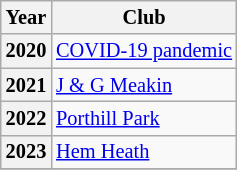<table class="wikitable" style="font-size:85%">
<tr>
<th>Year</th>
<th>Club</th>
</tr>
<tr>
<th scope="row">2020</th>
<td><a href='#'>COVID-19 pandemic</a></td>
</tr>
<tr>
<th scope="row">2021</th>
<td><a href='#'>J & G Meakin</a></td>
</tr>
<tr>
<th scope="row">2022</th>
<td><a href='#'>Porthill Park</a></td>
</tr>
<tr>
<th scope="row">2023</th>
<td><a href='#'>Hem Heath</a></td>
</tr>
<tr>
</tr>
</table>
